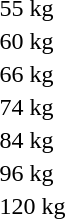<table>
<tr>
<td>55 kg<br></td>
<td></td>
<td></td>
<td></td>
</tr>
<tr>
<td>60 kg<br></td>
<td></td>
<td></td>
<td></td>
</tr>
<tr>
<td>66 kg<br></td>
<td></td>
<td></td>
<td></td>
</tr>
<tr>
<td>74 kg<br></td>
<td></td>
<td></td>
<td></td>
</tr>
<tr>
<td>84 kg<br></td>
<td></td>
<td></td>
<td></td>
</tr>
<tr>
<td>96 kg<br></td>
<td></td>
<td></td>
<td></td>
</tr>
<tr>
<td>120 kg<br></td>
<td></td>
<td></td>
<td></td>
</tr>
</table>
